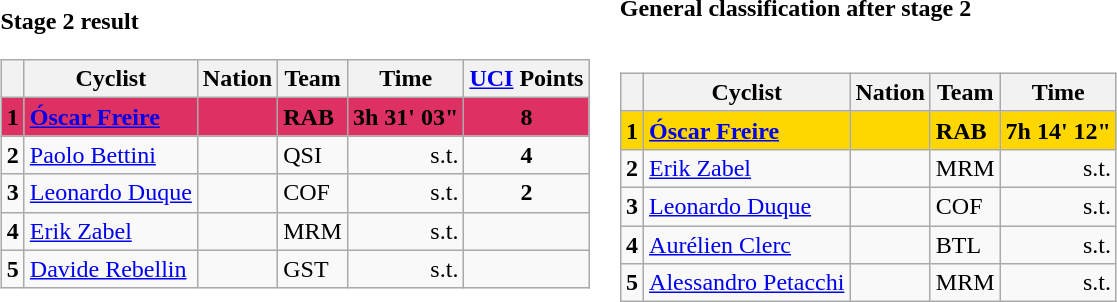<table>
<tr>
<td><strong>Stage 2 result</strong><br><table class="wikitable">
<tr>
<th></th>
<th>Cyclist</th>
<th>Nation</th>
<th>Team</th>
<th>Time</th>
<th><a href='#'>UCI</a> Points</th>
</tr>
<tr bgcolor=#DE3163>
<td><strong>1</strong></td>
<td><strong><a href='#'>Óscar Freire</a></strong></td>
<td><strong></strong></td>
<td><strong>RAB</strong></td>
<td align=right><strong>3h 31' 03"</strong></td>
<td align=center><strong>8</strong></td>
</tr>
<tr>
<td><strong>2</strong></td>
<td><a href='#'>Paolo Bettini</a></td>
<td></td>
<td>QSI</td>
<td align="right">s.t.</td>
<td align=center><strong>4</strong></td>
</tr>
<tr>
<td><strong>3</strong></td>
<td><a href='#'>Leonardo Duque</a></td>
<td></td>
<td>COF</td>
<td align="right">s.t.</td>
<td align=center><strong>2</strong></td>
</tr>
<tr>
<td><strong>4</strong></td>
<td><a href='#'>Erik Zabel</a></td>
<td></td>
<td>MRM</td>
<td align="right">s.t.</td>
<td></td>
</tr>
<tr>
<td><strong>5</strong></td>
<td><a href='#'>Davide Rebellin</a></td>
<td></td>
<td>GST</td>
<td align="right">s.t.</td>
<td></td>
</tr>
</table>
</td>
<td><strong>General classification after stage 2 <br></strong><br><table class="wikitable">
<tr>
<th></th>
<th>Cyclist</th>
<th>Nation</th>
<th>Team</th>
<th>Time</th>
</tr>
<tr bgcolor=gold>
<td><strong>1</strong></td>
<td><strong><a href='#'>Óscar Freire</a></strong></td>
<td><strong></strong></td>
<td><strong>RAB</strong></td>
<td><strong>7h 14' 12"</strong></td>
</tr>
<tr>
<td><strong>2</strong></td>
<td><a href='#'>Erik Zabel</a></td>
<td></td>
<td>MRM</td>
<td align="right">s.t.</td>
</tr>
<tr>
<td><strong>3</strong></td>
<td><a href='#'>Leonardo Duque</a></td>
<td></td>
<td>COF</td>
<td align="right">s.t.</td>
</tr>
<tr>
<td><strong>4</strong></td>
<td><a href='#'>Aurélien Clerc</a></td>
<td></td>
<td>BTL</td>
<td align="right">s.t.</td>
</tr>
<tr>
<td><strong>5</strong></td>
<td><a href='#'>Alessandro Petacchi</a></td>
<td></td>
<td>MRM</td>
<td align="right">s.t.</td>
</tr>
</table>
</td>
</tr>
</table>
